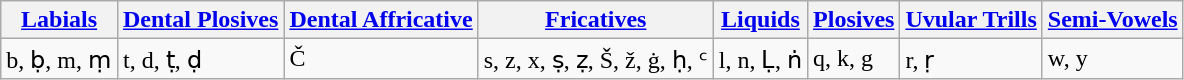<table class="wikitable">
<tr>
<th><a href='#'>Labials</a></th>
<th><a href='#'>Dental Plosives</a></th>
<th><a href='#'>Dental Affricative</a></th>
<th><a href='#'>Fricatives</a></th>
<th><a href='#'>Liquids</a></th>
<th><a href='#'>Plosives</a></th>
<th><a href='#'>Uvular Trills</a></th>
<th><a href='#'>Semi-Vowels</a></th>
</tr>
<tr>
<td>b, ḅ, m, ṃ</td>
<td>t, d, ṭ, ḍ</td>
<td>Č</td>
<td>s, z, x, ṣ, ẓ, Š, ž, ġ, ḥ, ᶜ</td>
<td>l, n, Ḷ, ṅ</td>
<td>q, k, g</td>
<td>r, ṛ</td>
<td>w, y</td>
</tr>
</table>
